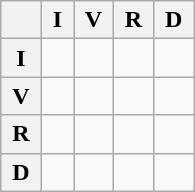<table class=wikitable style=text-align:center>
<tr>
<th></th>
<th> I </th>
<th> V </th>
<th> R </th>
<th> D </th>
</tr>
<tr>
<th> I </th>
<td></td>
<td></td>
<td></td>
<td></td>
</tr>
<tr>
<th> V </th>
<td></td>
<td></td>
<td></td>
<td></td>
</tr>
<tr>
<th> R </th>
<td></td>
<td></td>
<td></td>
<td></td>
</tr>
<tr>
<th> D </th>
<td></td>
<td></td>
<td></td>
<td></td>
</tr>
</table>
